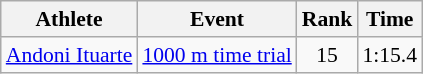<table class="wikitable" border="1" style="font-size:90%">
<tr>
<th>Athlete</th>
<th>Event</th>
<th>Rank</th>
<th>Time</th>
</tr>
<tr align=center>
<td align=left><a href='#'>Andoni Ituarte</a></td>
<td align=left><a href='#'>1000 m time trial</a></td>
<td>15</td>
<td>1:15.4</td>
</tr>
</table>
